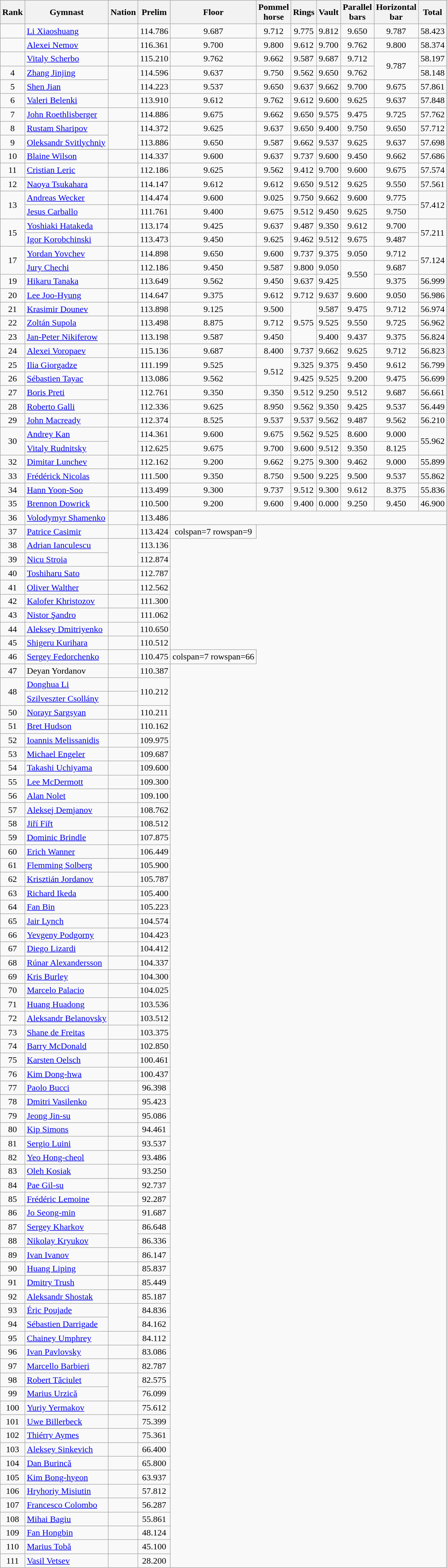<table class="wikitable sortable" style="text-align:center">
<tr>
<th>Rank</th>
<th>Gymnast</th>
<th>Nation</th>
<th>Prelim</th>
<th>Floor</th>
<th>Pommel<br>horse</th>
<th>Rings</th>
<th>Vault</th>
<th>Parallel<br>bars</th>
<th>Horizontal<br>bar</th>
<th>Total</th>
</tr>
<tr>
<td></td>
<td align=left><a href='#'>Li Xiaoshuang</a></td>
<td align=left></td>
<td>114.786</td>
<td>9.687</td>
<td>9.712</td>
<td>9.775</td>
<td>9.812</td>
<td>9.650</td>
<td>9.787</td>
<td>58.423</td>
</tr>
<tr>
<td></td>
<td align=left><a href='#'>Alexei Nemov</a></td>
<td align=left></td>
<td>116.361</td>
<td>9.700</td>
<td>9.800</td>
<td>9.612</td>
<td>9.700</td>
<td>9.762</td>
<td>9.800</td>
<td>58.374</td>
</tr>
<tr>
<td></td>
<td align=left><a href='#'>Vitaly Scherbo</a></td>
<td align=left></td>
<td>115.210</td>
<td>9.762</td>
<td>9.662</td>
<td>9.587</td>
<td>9.687</td>
<td>9.712</td>
<td rowspan=2>9.787</td>
<td>58.197</td>
</tr>
<tr>
<td>4</td>
<td align=left><a href='#'>Zhang Jinjing</a></td>
<td rowspan=2 align=left></td>
<td>114.596</td>
<td>9.637</td>
<td>9.750</td>
<td>9.562</td>
<td>9.650</td>
<td>9.762</td>
<td>58.148</td>
</tr>
<tr>
<td>5</td>
<td align=left><a href='#'>Shen Jian</a></td>
<td>114.223</td>
<td>9.537</td>
<td>9.650</td>
<td>9.637</td>
<td>9.662</td>
<td>9.700</td>
<td>9.675</td>
<td>57.861</td>
</tr>
<tr>
<td>6</td>
<td align=left><a href='#'>Valeri Belenki</a></td>
<td align=left></td>
<td>113.910</td>
<td>9.612</td>
<td>9.762</td>
<td>9.612</td>
<td>9.600</td>
<td>9.625</td>
<td>9.637</td>
<td>57.848</td>
</tr>
<tr>
<td>7</td>
<td align=left><a href='#'>John Roethlisberger</a></td>
<td align=left></td>
<td>114.886</td>
<td>9.675</td>
<td>9.662</td>
<td>9.650</td>
<td>9.575</td>
<td>9.475</td>
<td>9.725</td>
<td>57.762</td>
</tr>
<tr>
<td>8</td>
<td align=left><a href='#'>Rustam Sharipov</a></td>
<td rowspan=2 align=left></td>
<td>114.372</td>
<td>9.625</td>
<td>9.637</td>
<td>9.650</td>
<td>9.400</td>
<td>9.750</td>
<td>9.650</td>
<td>57.712</td>
</tr>
<tr>
<td>9</td>
<td align=left><a href='#'>Oleksandr Svitlychniy</a></td>
<td>113.886</td>
<td>9.650</td>
<td>9.587</td>
<td>9.662</td>
<td>9.537</td>
<td>9.625</td>
<td>9.637</td>
<td>57.698</td>
</tr>
<tr>
<td>10</td>
<td align=left><a href='#'>Blaine Wilson</a></td>
<td align=left></td>
<td>114.337</td>
<td>9.600</td>
<td>9.637</td>
<td>9.737</td>
<td>9.600</td>
<td>9.450</td>
<td>9.662</td>
<td>57.686</td>
</tr>
<tr>
<td>11</td>
<td align=left><a href='#'>Cristian Leric</a></td>
<td align=left></td>
<td>112.186</td>
<td>9.625</td>
<td>9.562</td>
<td>9.412</td>
<td>9.700</td>
<td>9.600</td>
<td>9.675</td>
<td>57.574</td>
</tr>
<tr>
<td>12</td>
<td align=left><a href='#'>Naoya Tsukahara</a></td>
<td align=left></td>
<td>114.147</td>
<td>9.612</td>
<td>9.612</td>
<td>9.650</td>
<td>9.512</td>
<td>9.625</td>
<td>9.550</td>
<td>57.561</td>
</tr>
<tr>
<td rowspan=2>13</td>
<td align=left><a href='#'>Andreas Wecker</a></td>
<td align=left></td>
<td>114.474</td>
<td>9.600</td>
<td>9.025</td>
<td>9.750</td>
<td>9.662</td>
<td>9.600</td>
<td>9.775</td>
<td rowspan=2>57.412</td>
</tr>
<tr>
<td align=left><a href='#'>Jesus Carballo</a></td>
<td align=left></td>
<td>111.761</td>
<td>9.400</td>
<td>9.675</td>
<td>9.512</td>
<td>9.450</td>
<td>9.625</td>
<td>9.750</td>
</tr>
<tr>
<td rowspan=2>15</td>
<td align=left><a href='#'>Yoshiaki Hatakeda</a></td>
<td align=left></td>
<td>113.174</td>
<td>9.425</td>
<td>9.637</td>
<td>9.487</td>
<td>9.350</td>
<td>9.612</td>
<td>9.700</td>
<td rowspan=2>57.211</td>
</tr>
<tr>
<td align=left><a href='#'>Igor Korobchinski</a></td>
<td align=left></td>
<td>113.473</td>
<td>9.450</td>
<td>9.625</td>
<td>9.462</td>
<td>9.512</td>
<td>9.675</td>
<td>9.487</td>
</tr>
<tr>
<td rowspan=2>17</td>
<td align=left><a href='#'>Yordan Yovchev</a></td>
<td align=left></td>
<td>114.898</td>
<td>9.650</td>
<td>9.600</td>
<td>9.737</td>
<td>9.375</td>
<td>9.050</td>
<td>9.712</td>
<td rowspan=2>57.124</td>
</tr>
<tr>
<td align=left><a href='#'>Jury Chechi</a></td>
<td align=left></td>
<td>112.186</td>
<td>9.450</td>
<td>9.587</td>
<td>9.800</td>
<td>9.050</td>
<td rowspan=2>9.550</td>
<td>9.687</td>
</tr>
<tr>
<td>19</td>
<td align=left><a href='#'>Hikaru Tanaka</a></td>
<td align=left></td>
<td>113.649</td>
<td>9.562</td>
<td>9.450</td>
<td>9.637</td>
<td>9.425</td>
<td>9.375</td>
<td>56.999</td>
</tr>
<tr>
<td>20</td>
<td align=left><a href='#'>Lee Joo-Hyung</a></td>
<td align=left></td>
<td>114.647</td>
<td>9.375</td>
<td>9.612</td>
<td>9.712</td>
<td>9.637</td>
<td>9.600</td>
<td>9.050</td>
<td>56.986</td>
</tr>
<tr>
<td>21</td>
<td align=left><a href='#'>Krasimir Dounev</a></td>
<td align=left></td>
<td>113.898</td>
<td>9.125</td>
<td>9.500</td>
<td rowspan=3>9.575</td>
<td>9.587</td>
<td>9.475</td>
<td>9.712</td>
<td>56.974</td>
</tr>
<tr>
<td>22</td>
<td align=left><a href='#'>Zoltán Supola</a></td>
<td align=left></td>
<td>113.498</td>
<td>8.875</td>
<td>9.712</td>
<td>9.525</td>
<td>9.550</td>
<td>9.725</td>
<td>56.962</td>
</tr>
<tr>
<td>23</td>
<td align=left><a href='#'>Jan-Peter Nikiferow</a></td>
<td align=left></td>
<td>113.198</td>
<td>9.587</td>
<td>9.450</td>
<td>9.400</td>
<td>9.437</td>
<td>9.375</td>
<td>56.824</td>
</tr>
<tr>
<td>24</td>
<td align=left><a href='#'>Alexei Voropaev</a></td>
<td align=left></td>
<td>115.136</td>
<td>9.687</td>
<td>8.400</td>
<td>9.737</td>
<td>9.662</td>
<td>9.625</td>
<td>9.712</td>
<td>56.823</td>
</tr>
<tr>
<td>25</td>
<td align=left><a href='#'>Ilia Giorgadze</a></td>
<td align=left></td>
<td>111.199</td>
<td>9.525</td>
<td rowspan=2>9.512</td>
<td>9.325</td>
<td>9.375</td>
<td>9.450</td>
<td>9.612</td>
<td>56.799</td>
</tr>
<tr>
<td>26</td>
<td align=left><a href='#'>Sébastien Tayac</a></td>
<td align=left></td>
<td>113.086</td>
<td>9.562</td>
<td>9.425</td>
<td>9.525</td>
<td>9.200</td>
<td>9.475</td>
<td>56.699</td>
</tr>
<tr>
<td>27</td>
<td align=left><a href='#'>Boris Preti</a></td>
<td rowspan=2 align=left></td>
<td>112.761</td>
<td>9.350</td>
<td>9.350</td>
<td>9.512</td>
<td>9.250</td>
<td>9.512</td>
<td>9.687</td>
<td>56.661</td>
</tr>
<tr>
<td>28</td>
<td align=left><a href='#'>Roberto Galli</a></td>
<td>112.336</td>
<td>9.625</td>
<td>8.950</td>
<td>9.562</td>
<td>9.350</td>
<td>9.425</td>
<td>9.537</td>
<td>56.449</td>
</tr>
<tr>
<td>29</td>
<td align=left><a href='#'>John Macready</a></td>
<td align=left></td>
<td>112.374</td>
<td>8.525</td>
<td>9.537</td>
<td>9.537</td>
<td>9.562</td>
<td>9.487</td>
<td>9.562</td>
<td>56.210</td>
</tr>
<tr>
<td rowspan=2>30</td>
<td align=left><a href='#'>Andrey Kan</a></td>
<td rowspan=2 align=left></td>
<td>114.361</td>
<td>9.600</td>
<td>9.675</td>
<td>9.562</td>
<td>9.525</td>
<td>8.600</td>
<td>9.000</td>
<td rowspan=2>55.962</td>
</tr>
<tr>
<td align=left><a href='#'>Vitaly Rudnitsky</a></td>
<td>112.625</td>
<td>9.675</td>
<td>9.700</td>
<td>9.600</td>
<td>9.512</td>
<td>9.350</td>
<td>8.125</td>
</tr>
<tr>
<td>32</td>
<td align=left><a href='#'>Dimitar Lunchev</a></td>
<td align=left></td>
<td>112.162</td>
<td>9.200</td>
<td>9.662</td>
<td>9.275</td>
<td>9.300</td>
<td>9.462</td>
<td>9.000</td>
<td>55.899</td>
</tr>
<tr>
<td>33</td>
<td align=left><a href='#'>Frédérick Nicolas</a></td>
<td align=left></td>
<td>111.500</td>
<td>9.350</td>
<td>8.750</td>
<td>9.500</td>
<td>9.225</td>
<td>9.500</td>
<td>9.537</td>
<td>55.862</td>
</tr>
<tr>
<td>34</td>
<td align=left><a href='#'>Hann Yoon-Soo</a></td>
<td align=left></td>
<td>113.499</td>
<td>9.300</td>
<td>9.737</td>
<td>9.512</td>
<td>9.300</td>
<td>9.612</td>
<td>8.375</td>
<td>55.836</td>
</tr>
<tr>
<td>35</td>
<td align=left><a href='#'>Brennon Dowrick</a></td>
<td align=left></td>
<td>110.500</td>
<td>9.200</td>
<td>9.600</td>
<td>9.400</td>
<td>0.000</td>
<td>9.250</td>
<td>9.450</td>
<td>46.900</td>
</tr>
<tr>
<td>36</td>
<td align=left><a href='#'>Volodymyr Shamenko</a></td>
<td align="left"></td>
<td>113.486</td>
<td colspan=7 data-sort-value=0></td>
</tr>
<tr>
<td>37</td>
<td align=left><a href='#'>Patrice Casimir</a></td>
<td align="left"></td>
<td>113.424</td>
<td>colspan=7 rowspan=9 </td>
</tr>
<tr>
<td>38</td>
<td align=left><a href='#'>Adrian Ianculescu</a></td>
<td rowspan=2 align="left"></td>
<td>113.136</td>
</tr>
<tr>
<td>39</td>
<td align=left><a href='#'>Nicu Stroia</a></td>
<td>112.874</td>
</tr>
<tr>
<td>40</td>
<td align=left><a href='#'>Toshiharu Sato</a></td>
<td align="left"></td>
<td>112.787</td>
</tr>
<tr>
<td>41</td>
<td align=left><a href='#'>Oliver Walther</a></td>
<td align="left"></td>
<td>112.562</td>
</tr>
<tr>
<td>42</td>
<td align=left><a href='#'>Kalofer Khristozov</a></td>
<td align="left"></td>
<td>111.300</td>
</tr>
<tr>
<td>43</td>
<td align=left><a href='#'>Nistor Şandro</a></td>
<td align="left"></td>
<td>111.062</td>
</tr>
<tr>
<td>44</td>
<td align=left><a href='#'>Aleksey Dmitriyenko</a></td>
<td align="left"></td>
<td>110.650</td>
</tr>
<tr>
<td>45</td>
<td align=left><a href='#'>Shigeru Kurihara</a></td>
<td align="left"></td>
<td>110.512</td>
</tr>
<tr>
<td>46</td>
<td align=left><a href='#'>Sergey Fedorchenko</a></td>
<td align="left"></td>
<td>110.475</td>
<td>colspan=7 rowspan=66 </td>
</tr>
<tr>
<td>47</td>
<td align=left>Deyan Yordanov</td>
<td align="left"></td>
<td>110.387</td>
</tr>
<tr>
<td rowspan=2>48</td>
<td align=left><a href='#'>Donghua Li</a></td>
<td align="left"></td>
<td rowspan=2>110.212</td>
</tr>
<tr>
<td align=left><a href='#'>Szilveszter Csollány</a></td>
<td align="left"></td>
</tr>
<tr>
<td>50</td>
<td align=left><a href='#'>Norayr Sargsyan</a></td>
<td align="left"></td>
<td>110.211</td>
</tr>
<tr>
<td>51</td>
<td align=left><a href='#'>Bret Hudson</a></td>
<td align="left"></td>
<td>110.162</td>
</tr>
<tr>
<td>52</td>
<td align=left><a href='#'>Ioannis Melissanidis</a></td>
<td align="left"></td>
<td>109.975</td>
</tr>
<tr>
<td>53</td>
<td align=left><a href='#'>Michael Engeler</a></td>
<td align="left"></td>
<td>109.687</td>
</tr>
<tr>
<td>54</td>
<td align=left><a href='#'>Takashi Uchiyama</a></td>
<td align="left"></td>
<td>109.600</td>
</tr>
<tr>
<td>55</td>
<td align=left><a href='#'>Lee McDermott</a></td>
<td align="left"></td>
<td>109.300</td>
</tr>
<tr>
<td>56</td>
<td align=left><a href='#'>Alan Nolet</a></td>
<td align="left"></td>
<td>109.100</td>
</tr>
<tr>
<td>57</td>
<td align=left><a href='#'>Aleksej Demjanov</a></td>
<td align="left"></td>
<td>108.762</td>
</tr>
<tr>
<td>58</td>
<td align=left><a href='#'>Jiří Fiřt</a></td>
<td align="left"></td>
<td>108.512</td>
</tr>
<tr>
<td>59</td>
<td align=left><a href='#'>Dominic Brindle</a></td>
<td align="left"></td>
<td>107.875</td>
</tr>
<tr>
<td>60</td>
<td align=left><a href='#'>Erich Wanner</a></td>
<td align="left"></td>
<td>106.449</td>
</tr>
<tr>
<td>61</td>
<td align=left><a href='#'>Flemming Solberg</a></td>
<td align="left"></td>
<td>105.900</td>
</tr>
<tr>
<td>62</td>
<td align=left><a href='#'>Krisztián Jordanov</a></td>
<td align="left"></td>
<td>105.787</td>
</tr>
<tr>
<td>63</td>
<td align=left><a href='#'>Richard Ikeda</a></td>
<td align="left"></td>
<td>105.400</td>
</tr>
<tr>
<td>64</td>
<td align=left><a href='#'>Fan Bin</a></td>
<td align="left"></td>
<td>105.223</td>
</tr>
<tr>
<td>65</td>
<td align=left><a href='#'>Jair Lynch</a></td>
<td align="left"></td>
<td>104.574</td>
</tr>
<tr>
<td>66</td>
<td align=left><a href='#'>Yevgeny Podgorny</a></td>
<td align="left"></td>
<td>104.423</td>
</tr>
<tr>
<td>67</td>
<td align=left><a href='#'>Diego Lizardi</a></td>
<td align="left"></td>
<td>104.412</td>
</tr>
<tr>
<td>68</td>
<td align=left><a href='#'>Rúnar Alexandersson</a></td>
<td align="left"></td>
<td>104.337</td>
</tr>
<tr>
<td>69</td>
<td align=left><a href='#'>Kris Burley</a></td>
<td align="left"></td>
<td>104.300</td>
</tr>
<tr>
<td>70</td>
<td align=left><a href='#'>Marcelo Palacio</a></td>
<td align="left"></td>
<td>104.025</td>
</tr>
<tr>
<td>71</td>
<td align=left><a href='#'>Huang Huadong</a></td>
<td align="left"></td>
<td>103.536</td>
</tr>
<tr>
<td>72</td>
<td align=left><a href='#'>Aleksandr Belanovsky</a></td>
<td align="left"></td>
<td>103.512</td>
</tr>
<tr>
<td>73</td>
<td align=left><a href='#'>Shane de Freitas</a></td>
<td align="left"></td>
<td>103.375</td>
</tr>
<tr>
<td>74</td>
<td align=left><a href='#'>Barry McDonald</a></td>
<td align="left"></td>
<td>102.850</td>
</tr>
<tr>
<td>75</td>
<td align=left><a href='#'>Karsten Oelsch</a></td>
<td align="left"></td>
<td>100.461</td>
</tr>
<tr>
<td>76</td>
<td align=left><a href='#'>Kim Dong-hwa</a></td>
<td align="left"></td>
<td>100.437</td>
</tr>
<tr>
<td>77</td>
<td align=left><a href='#'>Paolo Bucci</a></td>
<td align="left"></td>
<td>96.398</td>
</tr>
<tr>
<td>78</td>
<td align=left><a href='#'>Dmitri Vasilenko</a></td>
<td align="left"></td>
<td>95.423</td>
</tr>
<tr>
<td>79</td>
<td align=left><a href='#'>Jeong Jin-su</a></td>
<td align="left"></td>
<td>95.086</td>
</tr>
<tr>
<td>80</td>
<td align=left><a href='#'>Kip Simons</a></td>
<td align="left"></td>
<td>94.461</td>
</tr>
<tr>
<td>81</td>
<td align=left><a href='#'>Sergio Luini</a></td>
<td align="left"></td>
<td>93.537</td>
</tr>
<tr>
<td>82</td>
<td align=left><a href='#'>Yeo Hong-cheol</a></td>
<td align="left"></td>
<td>93.486</td>
</tr>
<tr>
<td>83</td>
<td align=left><a href='#'>Oleh Kosiak</a></td>
<td align="left"></td>
<td>93.250</td>
</tr>
<tr>
<td>84</td>
<td align=left><a href='#'>Pae Gil-su</a></td>
<td align="left"></td>
<td>92.737</td>
</tr>
<tr>
<td>85</td>
<td align=left><a href='#'>Frédéric Lemoine</a></td>
<td align="left"></td>
<td>92.287</td>
</tr>
<tr>
<td>86</td>
<td align=left><a href='#'>Jo Seong-min</a></td>
<td align="left"></td>
<td>91.687</td>
</tr>
<tr>
<td>87</td>
<td align=left><a href='#'>Sergey Kharkov</a></td>
<td rowspan=2 align="left"></td>
<td>86.648</td>
</tr>
<tr>
<td>88</td>
<td align=left><a href='#'>Nikolay Kryukov</a></td>
<td>86.336</td>
</tr>
<tr>
<td>89</td>
<td align=left><a href='#'>Ivan Ivanov</a></td>
<td align="left"></td>
<td>86.147</td>
</tr>
<tr>
<td>90</td>
<td align=left><a href='#'>Huang Liping</a></td>
<td align="left"></td>
<td>85.837</td>
</tr>
<tr>
<td>91</td>
<td align=left><a href='#'>Dmitry Trush</a></td>
<td align="left"></td>
<td>85.449</td>
</tr>
<tr>
<td>92</td>
<td align=left><a href='#'>Aleksandr Shostak</a></td>
<td align="left"></td>
<td>85.187</td>
</tr>
<tr>
<td>93</td>
<td align=left><a href='#'>Éric Poujade</a></td>
<td rowspan=2 align="left"></td>
<td>84.836</td>
</tr>
<tr>
<td>94</td>
<td align=left><a href='#'>Sébastien Darrigade</a></td>
<td>84.162</td>
</tr>
<tr>
<td>95</td>
<td align=left><a href='#'>Chainey Umphrey</a></td>
<td align="left"></td>
<td>84.112</td>
</tr>
<tr>
<td>96</td>
<td align=left><a href='#'>Ivan Pavlovsky</a></td>
<td align="left"></td>
<td>83.086</td>
</tr>
<tr>
<td>97</td>
<td align=left><a href='#'>Marcello Barbieri</a></td>
<td align="left"></td>
<td>82.787</td>
</tr>
<tr>
<td>98</td>
<td align=left><a href='#'>Robert Tăciulet</a></td>
<td rowspan=2 align="left"></td>
<td>82.575</td>
</tr>
<tr>
<td>99</td>
<td align=left><a href='#'>Marius Urzică</a></td>
<td>76.099</td>
</tr>
<tr>
<td>100</td>
<td align=left><a href='#'>Yuriy Yermakov</a></td>
<td align="left"></td>
<td>75.612</td>
</tr>
<tr>
<td>101</td>
<td align=left><a href='#'>Uwe Billerbeck</a></td>
<td align="left"></td>
<td>75.399</td>
</tr>
<tr>
<td>102</td>
<td align=left><a href='#'>Thiérry Aymes</a></td>
<td align="left"></td>
<td>75.361</td>
</tr>
<tr>
<td>103</td>
<td align=left><a href='#'>Aleksey Sinkevich</a></td>
<td align="left"></td>
<td>66.400</td>
</tr>
<tr>
<td>104</td>
<td align=left><a href='#'>Dan Burincă</a></td>
<td align="left"></td>
<td>65.800</td>
</tr>
<tr>
<td>105</td>
<td align=left><a href='#'>Kim Bong-hyeon</a></td>
<td align="left"></td>
<td>63.937</td>
</tr>
<tr>
<td>106</td>
<td align=left><a href='#'>Hryhoriy Misiutin</a></td>
<td align="left"></td>
<td>57.812</td>
</tr>
<tr>
<td>107</td>
<td align=left><a href='#'>Francesco Colombo</a></td>
<td align="left"></td>
<td>56.287</td>
</tr>
<tr>
<td>108</td>
<td align=left><a href='#'>Mihai Bagiu</a></td>
<td align="left"></td>
<td>55.861</td>
</tr>
<tr>
<td>109</td>
<td align=left><a href='#'>Fan Hongbin</a></td>
<td align="left"></td>
<td>48.124</td>
</tr>
<tr>
<td>110</td>
<td align=left><a href='#'>Marius Tobă</a></td>
<td align="left"></td>
<td>45.100</td>
</tr>
<tr>
<td>111</td>
<td align=left><a href='#'>Vasil Vetsev</a></td>
<td align="left"></td>
<td>28.200</td>
</tr>
</table>
